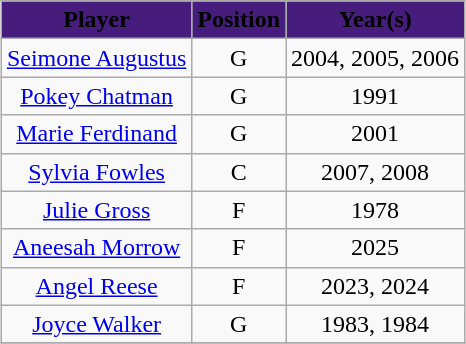<table class="wikitable" style="margin: 1em auto 1em auto">
<tr style="text-align:center;">
<th style="background:#461d7c;" align="center"><span>Player</span></th>
<th style="background:#461d7c;" align="center"><span>Position</span></th>
<th style="background:#461d7c;" align="center"><span>Year(s)</span></th>
</tr>
<tr style="text-align:center;">
<td><a href='#'>Seimone Augustus</a></td>
<td>G</td>
<td>2004, 2005, 2006</td>
</tr>
<tr style="text-align:center;">
<td><a href='#'>Pokey Chatman</a></td>
<td>G</td>
<td>1991</td>
</tr>
<tr style="text-align:center;">
<td><a href='#'>Marie Ferdinand</a></td>
<td>G</td>
<td>2001</td>
</tr>
<tr style="text-align:center;">
<td><a href='#'>Sylvia Fowles</a></td>
<td>C</td>
<td>2007, 2008</td>
</tr>
<tr style="text-align:center;">
<td><a href='#'>Julie Gross</a></td>
<td>F</td>
<td>1978</td>
</tr>
<tr style="text-align:center;">
<td><a href='#'>Aneesah Morrow</a></td>
<td>F</td>
<td>2025</td>
</tr>
<tr style="text-align:center;">
<td><a href='#'>Angel Reese</a></td>
<td>F</td>
<td>2023, 2024</td>
</tr>
<tr style="text-align:center;">
<td><a href='#'>Joyce Walker</a></td>
<td>G</td>
<td>1983, 1984</td>
</tr>
<tr style="text-align:center;">
</tr>
</table>
